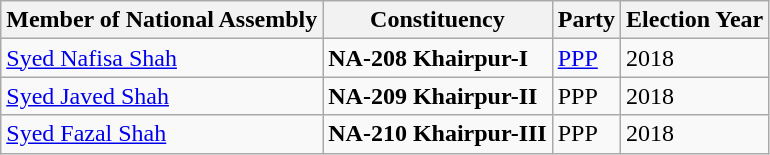<table class="wikitable">
<tr>
<th>Member of National Assembly</th>
<th>Constituency</th>
<th>Party</th>
<th>Election Year</th>
</tr>
<tr>
<td><a href='#'>Syed Nafisa Shah</a></td>
<td><strong>NA-208 Khairpur-I</strong></td>
<td><a href='#'>PPP</a></td>
<td>2018</td>
</tr>
<tr>
<td><a href='#'>Syed Javed Shah</a></td>
<td><strong>NA-209 Khairpur-II</strong></td>
<td>PPP</td>
<td>2018</td>
</tr>
<tr>
<td><a href='#'>Syed Fazal Shah</a></td>
<td><strong>NA-210 Khairpur-III</strong></td>
<td>PPP</td>
<td>2018</td>
</tr>
</table>
